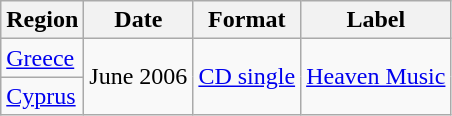<table class="sortable wikitable">
<tr>
<th>Region</th>
<th>Date</th>
<th>Format</th>
<th>Label</th>
</tr>
<tr>
<td><a href='#'>Greece</a></td>
<td rowspan="2">June 2006</td>
<td rowspan="2"><a href='#'>CD single</a></td>
<td rowspan="2"><a href='#'>Heaven Music</a></td>
</tr>
<tr>
<td><a href='#'>Cyprus</a></td>
</tr>
</table>
